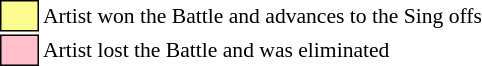<table class="toccolours" style="font-size: 90%; white-space: nowrap;">
<tr>
<td style="background-color:#FDFC8F; border: 1px solid black">      </td>
<td>Artist won the Battle and advances to the Sing offs</td>
</tr>
<tr>
<td style="background-color:pink; border: 1px solid black">      </td>
<td>Artist lost the Battle and was eliminated</td>
</tr>
<tr>
</tr>
</table>
